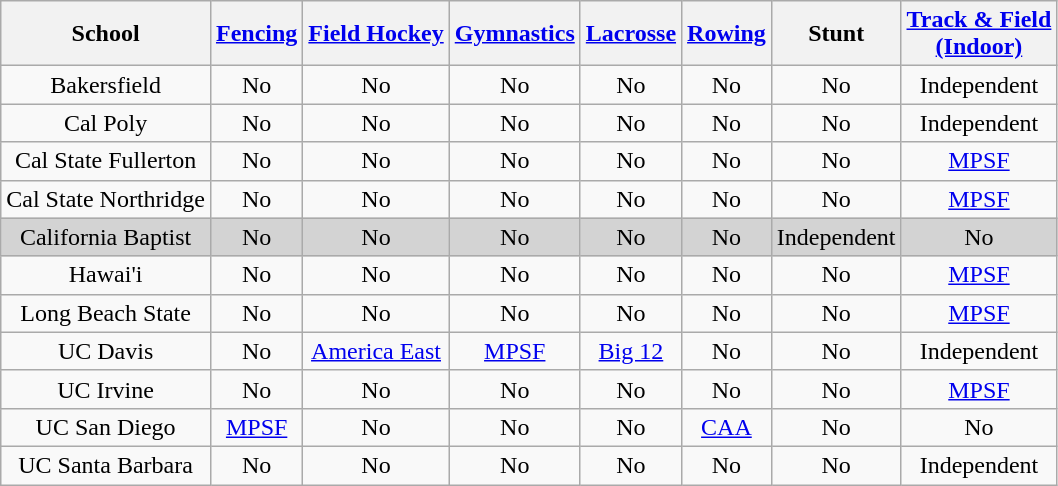<table class="wikitable sortable">
<tr style="text-align:center">
<th>School</th>
<th><a href='#'>Fencing</a></th>
<th><a href='#'>Field Hockey</a></th>
<th><a href='#'>Gymnastics</a></th>
<th><a href='#'>Lacrosse</a></th>
<th><a href='#'>Rowing</a></th>
<th>Stunt</th>
<th><a href='#'>Track & Field<br>(Indoor)</a></th>
</tr>
<tr style="text-align:center">
<td>Bakersfield</td>
<td>No</td>
<td>No</td>
<td>No</td>
<td>No</td>
<td>No</td>
<td>No</td>
<td>Independent</td>
</tr>
<tr style="text-align:center">
<td>Cal Poly</td>
<td>No</td>
<td>No</td>
<td>No</td>
<td>No</td>
<td>No</td>
<td>No</td>
<td>Independent</td>
</tr>
<tr style="text-align:center">
<td>Cal State Fullerton</td>
<td>No</td>
<td>No</td>
<td>No</td>
<td>No</td>
<td>No</td>
<td>No</td>
<td><a href='#'>MPSF</a></td>
</tr>
<tr style="text-align:center">
<td>Cal State Northridge</td>
<td>No</td>
<td>No</td>
<td>No</td>
<td>No</td>
<td>No</td>
<td>No</td>
<td><a href='#'>MPSF</a></td>
</tr>
<tr style="text-align:center" bgcolor=lightgray>
<td>California Baptist</td>
<td>No</td>
<td>No</td>
<td>No</td>
<td>No</td>
<td>No</td>
<td>Independent</td>
<td>No</td>
</tr>
<tr style="text-align:center">
<td>Hawai'i</td>
<td>No</td>
<td>No</td>
<td>No</td>
<td>No</td>
<td>No</td>
<td>No</td>
<td><a href='#'>MPSF</a></td>
</tr>
<tr style="text-align:center">
<td>Long Beach State</td>
<td>No</td>
<td>No</td>
<td>No</td>
<td>No</td>
<td>No</td>
<td>No</td>
<td><a href='#'>MPSF</a></td>
</tr>
<tr style="text-align:center">
<td>UC Davis</td>
<td>No</td>
<td><a href='#'>America East</a></td>
<td><a href='#'>MPSF</a></td>
<td><a href='#'>Big 12</a></td>
<td>No</td>
<td>No</td>
<td>Independent</td>
</tr>
<tr style="text-align:center">
<td>UC Irvine</td>
<td>No</td>
<td>No</td>
<td>No</td>
<td>No</td>
<td>No</td>
<td>No</td>
<td><a href='#'>MPSF</a></td>
</tr>
<tr style="text-align:center">
<td>UC San Diego</td>
<td><a href='#'>MPSF</a></td>
<td>No</td>
<td>No</td>
<td>No</td>
<td><a href='#'>CAA</a></td>
<td>No</td>
<td>No</td>
</tr>
<tr style="text-align:center">
<td>UC Santa Barbara</td>
<td>No</td>
<td>No</td>
<td>No</td>
<td>No</td>
<td>No</td>
<td>No</td>
<td>Independent</td>
</tr>
</table>
